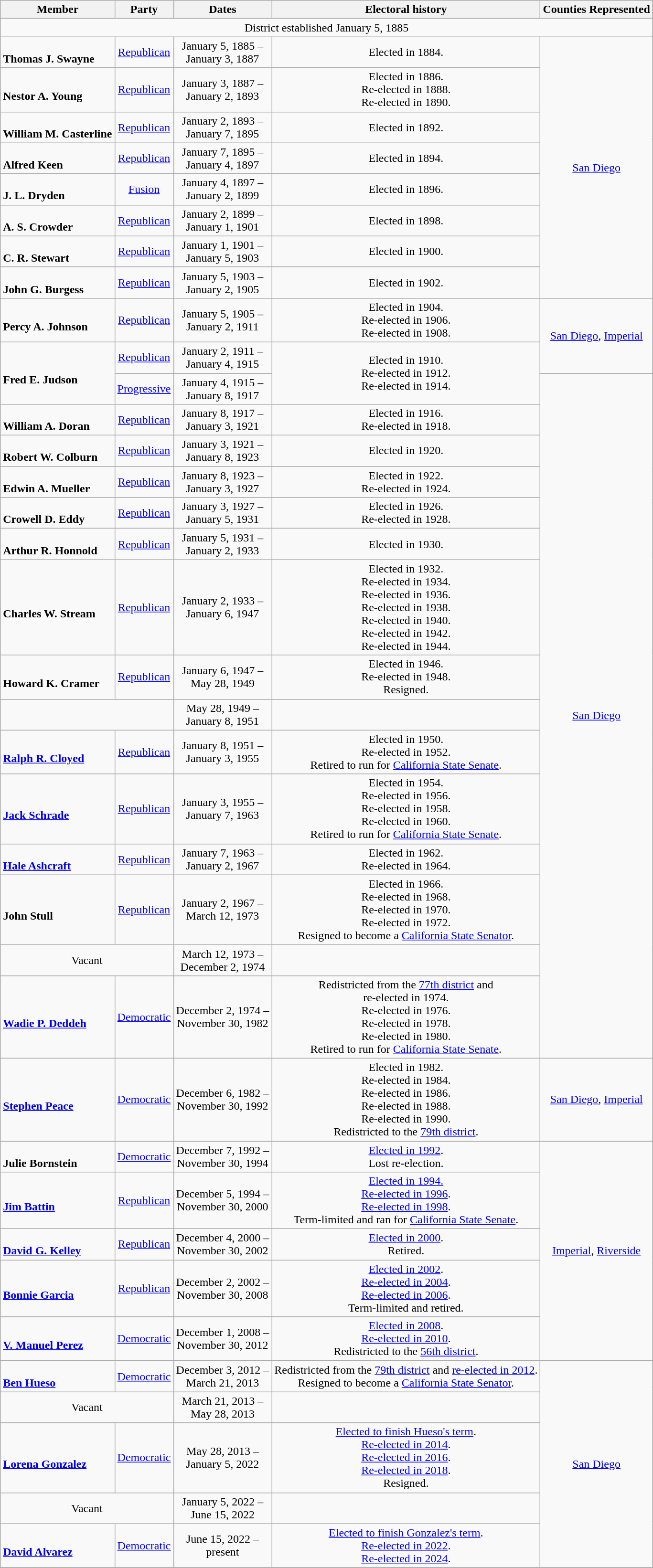<table class=wikitable style="text-align:center">
<tr>
<th>Member</th>
<th>Party</th>
<th>Dates</th>
<th>Electoral history</th>
<th>Counties Represented</th>
</tr>
<tr>
<td colspan=5>District established January 5, 1885</td>
</tr>
<tr>
<td align=left><br> <strong>Thomas J. Swayne</strong><br></td>
<td><a href='#'>Republican</a></td>
<td>January 5, 1885 – <br>January 3, 1887</td>
<td>Elected in 1884. <br> </td>
<td rowspan="9"><a href='#'>San Diego</a></td>
</tr>
<tr>
<td align=left><br> <strong>Nestor A. Young</strong><br></td>
<td><a href='#'>Republican</a></td>
<td>January 3, 1887 – <br>January 2, 1893</td>
<td>Elected in 1886. <br> Re-elected in 1888. <br> Re-elected in 1890. <br> </td>
</tr>
<tr>
<td align=left><br> <strong>William M. Casterline</strong><br></td>
<td><a href='#'>Republican</a></td>
<td>January 2, 1893 – <br>January 7, 1895</td>
<td>Elected in 1892. <br> </td>
</tr>
<tr>
<td align=left><br> <strong>Alfred Keen</strong><br></td>
<td><a href='#'>Republican</a></td>
<td>January 7, 1895 – <br>January 4, 1897</td>
<td>Elected in 1894.<br> </td>
</tr>
<tr>
<td align=left><br> <strong>J. L. Dryden</strong><br></td>
<td><a href='#'>Fusion</a></td>
<td>January 4, 1897 – <br>January 2, 1899</td>
<td>Elected in 1896. <br> </td>
</tr>
<tr>
<td align=left><br> <strong>A. S. Crowder</strong><br></td>
<td><a href='#'>Republican</a></td>
<td>January 2, 1899 – <br>January 1, 1901</td>
<td>Elected in 1898. <br> </td>
</tr>
<tr>
<td align=left><br> <strong>C. R. Stewart</strong><br></td>
<td><a href='#'>Republican</a></td>
<td>January 1, 1901 – <br>January 5, 1903</td>
<td>Elected in 1900. <br> </td>
</tr>
<tr>
<td align=left> <br> <strong>John G. Burgess</strong><br></td>
<td><a href='#'>Republican</a></td>
<td>January 5, 1903 – <br>January 2, 1905</td>
<td>Elected in 1902. <br> </td>
</tr>
<tr>
<td rowspan=2 align=left> <br><strong>Percy A. Johnson</strong><br></td>
<td rowspan=2 ><a href='#'>Republican</a></td>
<td rowspan=2>January 5, 1905 – <br>January 2, 1911</td>
<td rowspan="2">Elected in 1904. <br> Re-elected in 1906. <br> Re-elected in 1908. <br> </td>
</tr>
<tr>
<td rowspan="2"><a href='#'>San Diego</a>, <a href='#'>Imperial</a></td>
</tr>
<tr>
<td rowspan=2 align=left> <br><strong>Fred E. Judson</strong><br></td>
<td><a href='#'>Republican</a></td>
<td>January 2, 1911 – <br>January 4, 1915</td>
<td rowspan="2">Elected in 1910. <br> Re-elected in 1912. <br> Re-elected in 1914. <br> </td>
</tr>
<tr>
<td><a href='#'>Progressive</a></td>
<td>January 4, 1915 – <br> January 8, 1917</td>
<td rowspan="15"><a href='#'>San Diego</a></td>
</tr>
<tr>
<td align=left> <br> <strong>William A. Doran</strong><br></td>
<td><a href='#'>Republican</a></td>
<td>January 8, 1917 – <br>January 3, 1921</td>
<td>Elected in 1916. <br> Re-elected in 1918. <br> </td>
</tr>
<tr>
<td align=left> <br> <strong>Robert W. Colburn</strong><br></td>
<td><a href='#'>Republican</a></td>
<td>January 3, 1921 – <br>January 8, 1923</td>
<td>Elected in 1920. <br> </td>
</tr>
<tr>
<td align=left> <br> <strong>Edwin A. Mueller</strong><br></td>
<td><a href='#'>Republican</a></td>
<td>January 8, 1923 – <br>January 3, 1927</td>
<td>Elected in 1922. <br> Re-elected in 1924. <br> </td>
</tr>
<tr>
<td align=left> <br> <strong>Crowell D. Eddy</strong><br></td>
<td><a href='#'>Republican</a></td>
<td>January 3, 1927 – <br>January 5, 1931</td>
<td>Elected in 1926. <br> Re-elected in 1928. <br> </td>
</tr>
<tr>
<td align=left> <br> <strong>Arthur R. Honnold</strong><br></td>
<td><a href='#'>Republican</a></td>
<td>January 5, 1931 – <br>January 2, 1933</td>
<td>Elected in 1930. <br> </td>
</tr>
<tr>
<td align=left> <br> <strong>Charles W. Stream</strong><br></td>
<td><a href='#'>Republican</a></td>
<td>January 2, 1933 – <br>January 6, 1947</td>
<td>Elected in 1932. <br> Re-elected in 1934. <br> Re-elected in 1936. <br> Re-elected in 1938. <br> Re-elected in 1940. <br> Re-elected in 1942. <br> Re-elected in 1944. <br> </td>
</tr>
<tr>
<td align=left> <br> <strong>Howard K. Cramer</strong><br></td>
<td><a href='#'>Republican</a></td>
<td>January 6, 1947 – <br>May 28, 1949</td>
<td>Elected in 1946. <br> Re-elected in 1948. <br> Resigned.</td>
</tr>
<tr>
<td colspan="2"></td>
<td>May 28, 1949 – <br> January 8, 1951</td>
<td></td>
</tr>
<tr>
<td align="left">  <br> <strong><a href='#'>Ralph R. Cloyed</a></strong><br></td>
<td><a href='#'>Republican</a></td>
<td>January 8, 1951 – <br>January 3, 1955</td>
<td>Elected in 1950. <br> Re-elected in 1952. <br> Retired to run for <a href='#'>California State Senate</a>.</td>
</tr>
<tr>
<td align="left"> <br> <strong><a href='#'>Jack Schrade</a></strong><br></td>
<td><a href='#'>Republican</a></td>
<td>January 3, 1955 – <br>January 7, 1963</td>
<td>Elected in 1954. <br> Re-elected in 1956. <br> Re-elected in 1958. <br> Re-elected in 1960. <br> Retired to run for <a href='#'>California State Senate</a>.</td>
</tr>
<tr>
<td align="left"> <br> <strong><a href='#'>Hale Ashcraft</a></strong><br></td>
<td><a href='#'>Republican</a></td>
<td>January 7, 1963 – <br>January 2, 1967</td>
<td>Elected in 1962. <br> Re-elected in 1964. <br> </td>
</tr>
<tr>
<td align="left"> <br> <strong>John Stull</strong><br></td>
<td><a href='#'>Republican</a></td>
<td>January 2, 1967 – <br>March 12, 1973</td>
<td>Elected in 1966. <br> Re-elected in 1968. <br> Re-elected in 1970. <br> Re-elected in 1972. <br> Resigned to become a <a href='#'>California State Senator</a>.</td>
</tr>
<tr>
<td colspan="2">Vacant</td>
<td>March 12, 1973 – <br> December 2, 1974</td>
<td></td>
</tr>
<tr>
<td align="left"> <br> <strong><a href='#'>Wadie P. Deddeh</a></strong><br></td>
<td><a href='#'>Democratic</a></td>
<td>December 2, 1974 – <br>November 30, 1982</td>
<td>Redistricted from the <a href='#'>77th district</a> and <br> re-elected in 1974. <br> Re-elected in 1976. <br> Re-elected in 1978. <br> Re-elected in 1980. <br> Retired to run for <a href='#'>California State Senate</a>.</td>
</tr>
<tr>
<td align=left> <br> <strong><a href='#'>Stephen Peace</a></strong><br></td>
<td><a href='#'>Democratic</a></td>
<td>December 6, 1982 – <br>November 30, 1992</td>
<td>Elected in 1982. <br> Re-elected in 1984. <br> Re-elected in 1986. <br> Re-elected in 1988. <br> Re-elected in 1990. <br> Redistricted to the <a href='#'>79th district</a>.</td>
<td><a href='#'>San Diego</a>, <a href='#'>Imperial</a></td>
</tr>
<tr>
<td align=left><br> <strong>Julie Bornstein</strong><br></td>
<td><a href='#'>Democratic</a></td>
<td>December 7, 1992 – <br>November 30, 1994</td>
<td><a href='#'>Elected in 1992</a>. <br> Lost re-election.</td>
<td rowspan="5"><a href='#'>Imperial</a>, <a href='#'>Riverside</a></td>
</tr>
<tr>
<td align=left> <br> <strong><a href='#'>Jim Battin</a></strong><br></td>
<td><a href='#'>Republican</a></td>
<td>December 5, 1994 – <br>November 30, 2000</td>
<td><a href='#'>Elected in 1994.</a> <br> <a href='#'>Re-elected in 1996</a>. <br> <a href='#'>Re-elected in 1998</a>. <br> Term-limited and ran for <a href='#'>California State Senate</a>.</td>
</tr>
<tr>
<td align=left> <br> <strong><a href='#'>David G. Kelley</a></strong><br></td>
<td><a href='#'>Republican</a></td>
<td>December 4, 2000 – <br>November 30, 2002</td>
<td><a href='#'>Elected in 2000</a>. <br> Retired.</td>
</tr>
<tr>
<td align=left> <br> <strong><a href='#'>Bonnie Garcia</a></strong><br></td>
<td><a href='#'>Republican</a></td>
<td>December 2, 2002 – <br>November 30, 2008</td>
<td><a href='#'>Elected in 2002</a>. <br> <a href='#'>Re-elected in 2004</a>. <br> <a href='#'>Re-elected in 2006</a>. <br> Term-limited and retired.</td>
</tr>
<tr>
<td align=left> <br> <strong><a href='#'>V. Manuel Perez</a></strong><br></td>
<td><a href='#'>Democratic</a></td>
<td>December 1, 2008 – <br>November 30, 2012</td>
<td><a href='#'>Elected in 2008</a>. <br> <a href='#'>Re-elected in 2010</a>. <br> Redistricted to the <a href='#'>56th district</a>.</td>
</tr>
<tr>
<td align=left> <br> <strong><a href='#'>Ben Hueso</a></strong><br></td>
<td><a href='#'>Democratic</a></td>
<td>December 3, 2012 – <br>March 21, 2013</td>
<td>Redistricted from the <a href='#'>79th district</a> and <a href='#'>re-elected in 2012</a>. <br> Resigned to become a <a href='#'>California State Senator</a>.</td>
<td rowspan="5"><a href='#'>San Diego</a></td>
</tr>
<tr>
<td colspan="2">Vacant</td>
<td>March 21, 2013 – <br>May 28, 2013</td>
<td></td>
</tr>
<tr>
<td align=left> <br> <strong><a href='#'>Lorena Gonzalez</a></strong><br></td>
<td><a href='#'>Democratic</a></td>
<td>May 28, 2013 – <br>January 5, 2022</td>
<td><a href='#'>Elected to finish Hueso's term</a>. <br> <a href='#'>Re-elected in 2014</a>. <br> <a href='#'>Re-elected in 2016</a>. <br> <a href='#'>Re-elected in 2018</a>. <br> Resigned.</td>
</tr>
<tr>
<td colspan="2">Vacant</td>
<td>January 5, 2022 – <br>June 15, 2022</td>
<td></td>
</tr>
<tr>
<td align=left> <br> <strong><a href='#'>David Alvarez</a></strong><br></td>
<td><a href='#'>Democratic</a></td>
<td>June 15, 2022 – <br>present</td>
<td><a href='#'>Elected to finish Gonzalez's term</a>. <br> <a href='#'>Re-elected in 2022</a>. <br> <a href='#'>Re-elected in 2024</a>.</td>
</tr>
<tr>
</tr>
</table>
